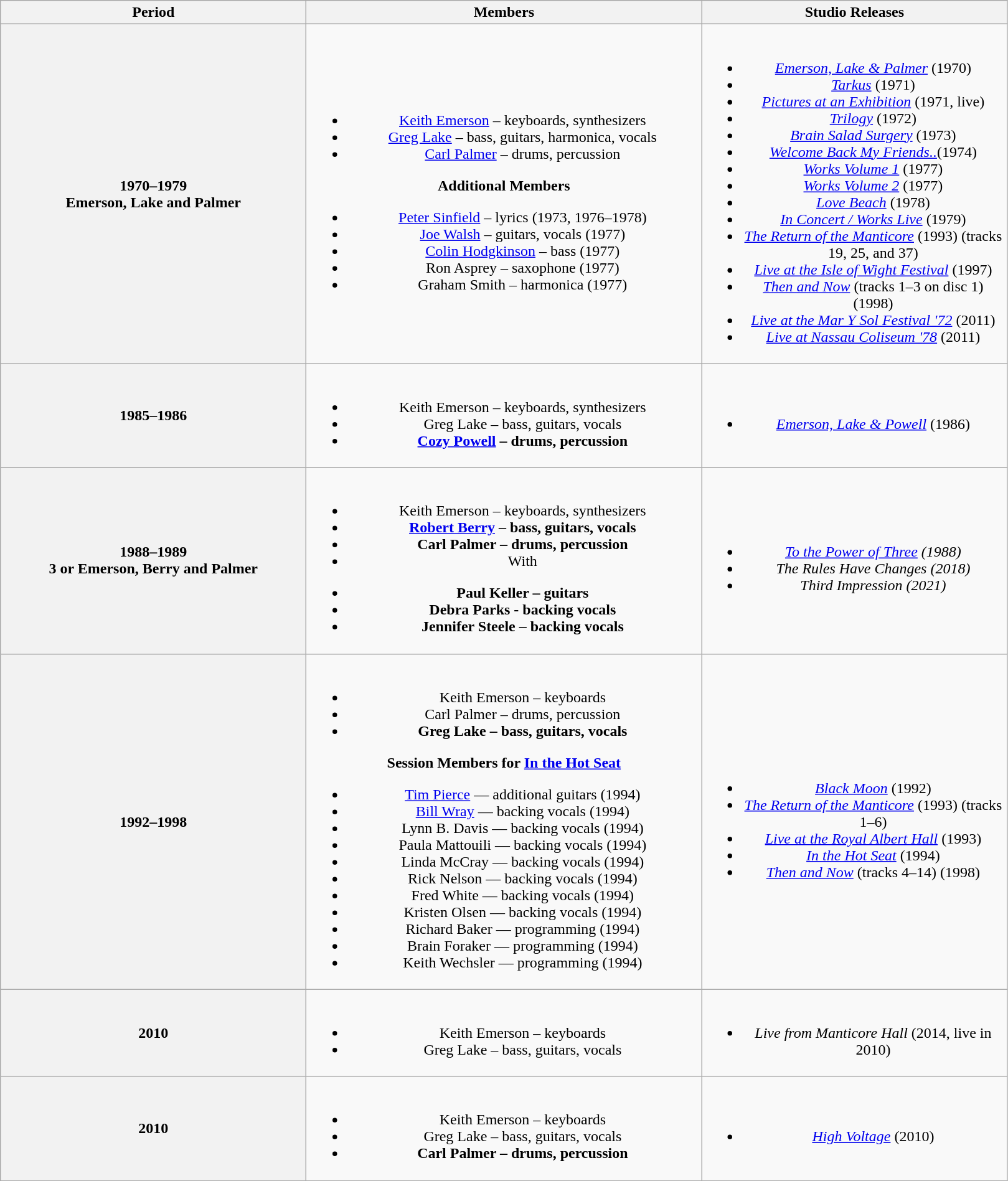<table class="wikitable plainrowheaders" style="text-align:center;">
<tr>
<th scope="col" style="width:20em;">Period</th>
<th scope="col" style="width:26em;">Members</th>
<th scope="col" style="width:20em;">Studio Releases</th>
</tr>
<tr>
<th>1970–1979<br>Emerson, Lake and Palmer</th>
<td><br><ul><li><a href='#'>Keith Emerson</a> – keyboards, synthesizers</li><li><a href='#'>Greg Lake</a> – bass, guitars, harmonica, vocals</li><li><a href='#'>Carl Palmer</a> – drums, percussion</li></ul><strong>Additional Members</strong><ul><li><a href='#'>Peter Sinfield</a> – lyrics (1973, 1976–1978)</li><li><a href='#'>Joe Walsh</a> – guitars, vocals (1977)</li><li><a href='#'>Colin Hodgkinson</a> – bass (1977)</li><li>Ron Asprey – saxophone (1977)</li><li>Graham Smith – harmonica (1977)</li></ul></td>
<td><br><ul><li><em><a href='#'>Emerson, Lake & Palmer</a></em> (1970)</li><li><em><a href='#'>Tarkus</a></em> (1971)</li><li><em><a href='#'>Pictures at an Exhibition</a></em> (1971, live)</li><li><em><a href='#'>Trilogy</a></em> (1972)</li><li><em><a href='#'>Brain Salad Surgery</a></em> (1973)</li><li><em><a href='#'>Welcome Back My Friends..</a></em>(1974)</li><li><em><a href='#'>Works Volume 1</a></em> (1977)</li><li><em><a href='#'>Works Volume 2</a></em> (1977)</li><li><em><a href='#'>Love Beach</a></em> (1978)</li><li><em><a href='#'>In Concert / Works Live</a></em> (1979)</li><li><em><a href='#'>The Return of the Manticore</a></em> (1993) (tracks 19, 25, and 37)</li><li><em><a href='#'>Live at the Isle of Wight Festival</a></em> (1997)</li><li><em><a href='#'>Then and Now</a></em> (tracks 1–3 on disc 1) (1998)</li><li><em><a href='#'>Live at the Mar Y Sol Festival '72</a></em> (2011)</li><li><em><a href='#'>Live at Nassau Coliseum '78</a></em> (2011)</li></ul></td>
</tr>
<tr>
<th>1985–1986</th>
<td><br><ul><li>Keith Emerson – keyboards, synthesizers</li><li>Greg Lake – bass, guitars, vocals</li><li><strong><a href='#'>Cozy Powell</a> – drums, percussion</strong></li></ul></td>
<td><br><ul><li><em><a href='#'>Emerson, Lake & Powell</a></em> (1986)</li></ul></td>
</tr>
<tr>
<th>1988–1989<br>3 or Emerson, Berry and Palmer</th>
<td><br><ul><li>Keith Emerson – keyboards, synthesizers</li><li><strong><a href='#'>Robert Berry</a> – bass, guitars, vocals</strong></li><li><strong>Carl Palmer – drums, percussion</strong></li><li>With</li></ul><ul><li><strong>Paul Keller – guitars</strong></li><li><strong>Debra Parks - backing vocals</strong></li><li><strong>Jennifer Steele – backing vocals</strong></li></ul></td>
<td><br><ul><li><em><a href='#'>To the Power of Three</a> (1988)</em></li><li><em>The Rules Have Changes (2018)</em></li><li><em>Third Impression (2021)</em></li></ul></td>
</tr>
<tr>
<th>1992–1998</th>
<td><br><ul><li>Keith Emerson – keyboards</li><li>Carl Palmer – drums, percussion</li><li><strong>Greg Lake – bass, guitars, vocals</strong></li></ul><strong>Session Members for <a href='#'>In the Hot Seat</a></strong><ul><li><a href='#'>Tim Pierce</a> — additional guitars (1994)</li><li><a href='#'>Bill Wray</a> — backing vocals (1994)</li><li>Lynn B. Davis ― backing vocals (1994)</li><li>Paula Mattouili — backing vocals (1994)</li><li>Linda McCray — backing vocals (1994)</li><li>Rick Nelson — backing vocals (1994)</li><li>Fred White — backing vocals (1994)</li><li>Kristen Olsen — backing vocals (1994)</li><li>Richard Baker — programming (1994)</li><li>Brain Foraker — programming (1994)</li><li>Keith Wechsler — programming (1994)</li></ul></td>
<td><br><ul><li><em><a href='#'>Black Moon</a></em> (1992)</li><li><em><a href='#'>The Return of the Manticore</a></em> (1993) (tracks 1–6)</li><li><em><a href='#'>Live at the Royal Albert Hall</a></em> (1993)</li><li><em><a href='#'>In the Hot Seat</a></em> (1994)</li><li><em><a href='#'>Then and Now</a></em> (tracks 4–14) (1998)</li></ul></td>
</tr>
<tr>
<th>2010</th>
<td><br><ul><li>Keith Emerson – keyboards</li><li>Greg Lake – bass, guitars, vocals</li></ul></td>
<td><br><ul><li><em>Live from Manticore Hall</em> (2014, live in 2010)</li></ul></td>
</tr>
<tr>
<th>2010</th>
<td><br><ul><li>Keith Emerson – keyboards</li><li>Greg Lake – bass, guitars, vocals</li><li><strong>Carl Palmer – drums, percussion</strong></li></ul></td>
<td><br><ul><li><em><a href='#'>High Voltage</a></em> (2010)</li></ul></td>
</tr>
</table>
